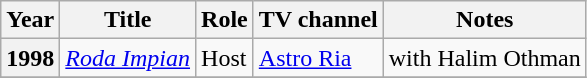<table class="wikitable">
<tr>
<th>Year</th>
<th>Title</th>
<th>Role</th>
<th>TV channel</th>
<th>Notes</th>
</tr>
<tr>
<th>1998</th>
<td><em><a href='#'>Roda Impian</a></em></td>
<td>Host</td>
<td><a href='#'>Astro Ria</a></td>
<td>with Halim Othman</td>
</tr>
<tr>
</tr>
</table>
